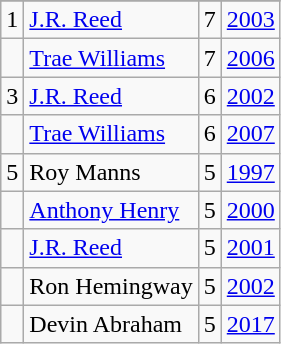<table class="wikitable">
<tr>
</tr>
<tr>
<td>1</td>
<td><a href='#'>J.R. Reed</a></td>
<td>7</td>
<td><a href='#'>2003</a></td>
</tr>
<tr>
<td></td>
<td><a href='#'>Trae Williams</a></td>
<td>7</td>
<td><a href='#'>2006</a></td>
</tr>
<tr>
<td>3</td>
<td><a href='#'>J.R. Reed</a></td>
<td>6</td>
<td><a href='#'>2002</a></td>
</tr>
<tr>
<td></td>
<td><a href='#'>Trae Williams</a></td>
<td>6</td>
<td><a href='#'>2007</a></td>
</tr>
<tr>
<td>5</td>
<td>Roy Manns</td>
<td>5</td>
<td><a href='#'>1997</a></td>
</tr>
<tr>
<td></td>
<td><a href='#'>Anthony Henry</a></td>
<td>5</td>
<td><a href='#'>2000</a></td>
</tr>
<tr>
<td></td>
<td><a href='#'>J.R. Reed</a></td>
<td>5</td>
<td><a href='#'>2001</a></td>
</tr>
<tr>
<td></td>
<td>Ron Hemingway</td>
<td>5</td>
<td><a href='#'>2002</a></td>
</tr>
<tr>
<td></td>
<td>Devin Abraham</td>
<td>5</td>
<td><a href='#'>2017</a></td>
</tr>
</table>
